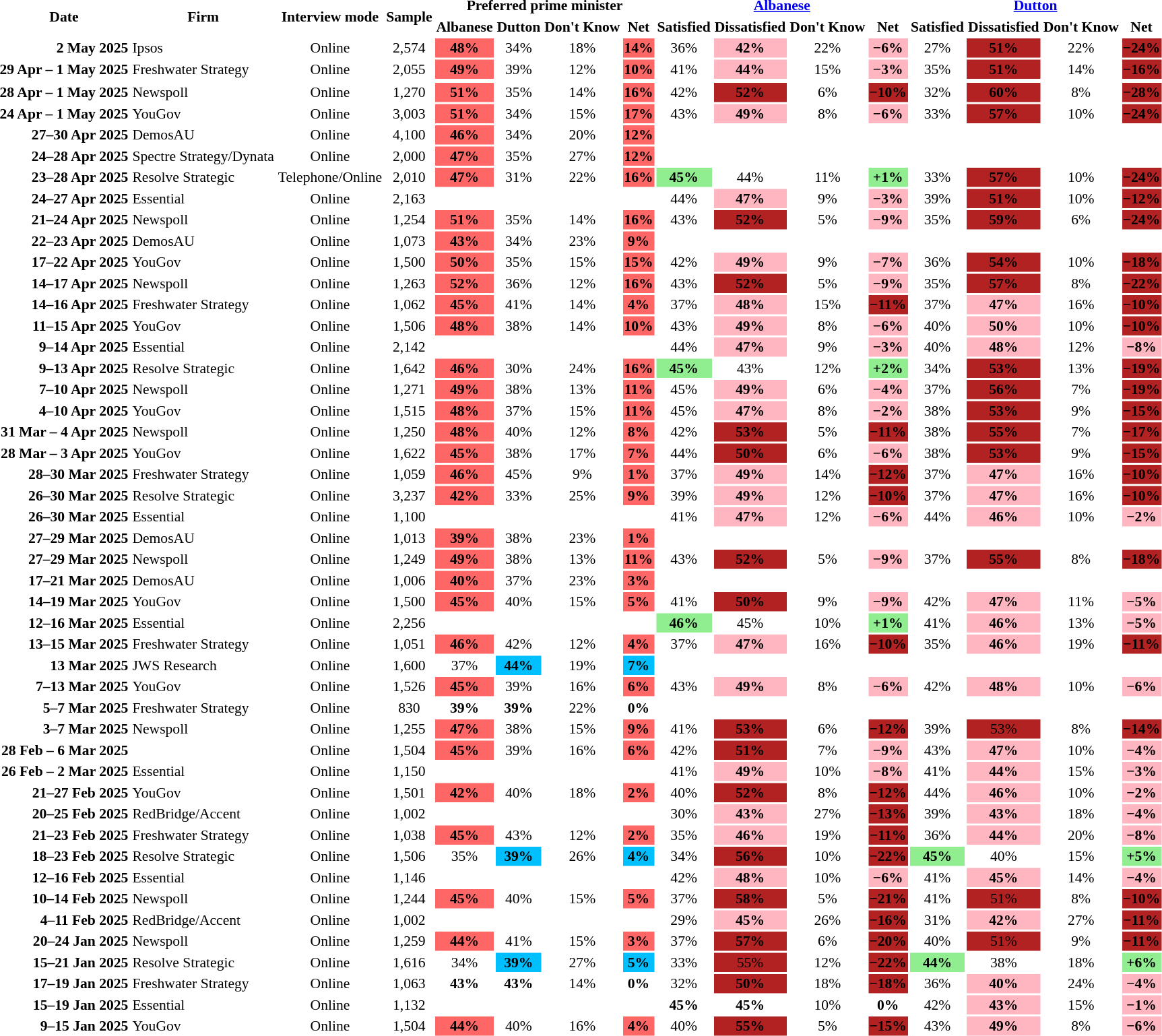<table class={| class="nowrap wikitable sortable tpl-blanktable"style=text-align:center;font-size:90%>
<tr>
<th rowspan=2>Date</th>
<th rowspan=2>Firm</th>
<th rowspan=2>Interview mode</th>
<th rowspan=2 style=max-width:5em>Sample</th>
<th colspan=4>Preferred prime minister</th>
<th colspan=4><a href='#'>Albanese</a></th>
<th colspan=4><a href='#'>Dutton</a></th>
</tr>
<tr>
<th>Albanese</th>
<th>Dutton</th>
<th>Don't Know</th>
<th>Net</th>
<th>Satisfied</th>
<th>Dissatisfied</th>
<th>Don't Know</th>
<th>Net</th>
<th>Satisfied</th>
<th>Dissatisfied</th>
<th>Don't Know</th>
<th>Net</th>
</tr>
<tr>
<th style=text-align:right>2 May 2025</th>
<td style=text-align:left>Ipsos</td>
<td>Online</td>
<td>2,574</td>
<td style="background:#f66"><strong>48%</strong></td>
<td>34%</td>
<td>18%</td>
<td style="background:#f66"><strong>14%</strong></td>
<td>36%</td>
<td style="background:LightPink"><strong>42%</strong></td>
<td>22%</td>
<td style="background:LightPink"><strong>−6%</strong></td>
<td>27%</td>
<td style="background:FireBrick"><strong>51%</strong></td>
<td>22%</td>
<td style="background:FireBrick"><strong>−24%</strong></td>
</tr>
<tr>
<th style=text-align:right>29 Apr – 1 May 2025</th>
<td style=text-align:left>Freshwater Strategy</td>
<td>Online</td>
<td>2,055</td>
<td style="background:#f66"><strong>49%</strong></td>
<td>39%</td>
<td>12%</td>
<td style="background:#f66"><strong>10%</strong></td>
<td>41%</td>
<td style="background:LightPink"><strong>44%</strong></td>
<td>15%</td>
<td style="background:LightPink"><strong>−3%</strong></td>
<td>35%</td>
<td style="background:FireBrick"><strong>51%</strong></td>
<td>14%</td>
<td style="background:FireBrick"><strong>−16%</strong></td>
</tr>
<tr>
</tr>
<tr>
<th style=text-align:right>28 Apr – 1 May 2025</th>
<td style=text-align:left>Newspoll</td>
<td>Online</td>
<td>1,270</td>
<td style="background:#f66"><strong>51%</strong></td>
<td>35%</td>
<td>14%</td>
<td style="background:#f66"><strong>16%</strong></td>
<td>42%</td>
<td style="background:FireBrick"><strong>52%</strong></td>
<td>6%</td>
<td style="background:FireBrick"><strong>−10%</strong></td>
<td>32%</td>
<td style="background:FireBrick"><strong>60%</strong></td>
<td>8%</td>
<td style="background:FireBrick"><strong>−28%</strong></td>
</tr>
<tr>
<th style=text-align:right>24 Apr – 1 May 2025</th>
<td style=text-align:left>YouGov</td>
<td>Online</td>
<td>3,003</td>
<td style="background:#f66"><strong>51%</strong></td>
<td>34%</td>
<td>15%</td>
<td style="background:#f66"><strong>17%</strong></td>
<td>43%</td>
<td style="background:LightPink"><strong>49%</strong></td>
<td>8%</td>
<td style="background:LightPink"><strong>−6%</strong></td>
<td>33%</td>
<td style="background:FireBrick"><strong>57%</strong></td>
<td>10%</td>
<td style="background:FireBrick"><strong>−24%</strong></td>
</tr>
<tr>
<th style=text-align:right>27–30 Apr 2025</th>
<td style=text-align:left>DemosAU</td>
<td>Online</td>
<td>4,100</td>
<td style="background:#f66"><strong>46%</strong></td>
<td>34%</td>
<td>20%</td>
<td style="background:#f66"><strong>12%</strong></td>
<td></td>
<td></td>
<td></td>
<td></td>
<td></td>
<td></td>
<td></td>
<td></td>
</tr>
<tr>
<th style=text-align:right>24–28 Apr 2025</th>
<td style=text-align:left>Spectre Strategy/Dynata</td>
<td>Online</td>
<td>2,000</td>
<td style="background:#f66"><strong>47%</strong></td>
<td>35%</td>
<td>27%</td>
<td style="background:#f66"><strong>12%</strong></td>
<td></td>
<td></td>
<td></td>
<td></td>
<td></td>
<td></td>
<td></td>
<td></td>
</tr>
<tr>
<th style=text-align:right>23–28 Apr 2025</th>
<td style=text-align:left>Resolve Strategic</td>
<td>Telephone/Online</td>
<td>2,010</td>
<td style="background:#f66"><strong>47%</strong></td>
<td>31%</td>
<td>22%</td>
<td style="background:#f66"><strong>16%</strong></td>
<td style="background:LightGreen"><strong>45%</strong></td>
<td>44%</td>
<td>11%</td>
<td style="background:LightGreen"><strong>+1%</strong></td>
<td>33%</td>
<td style="background:FireBrick"><strong>57%</strong></td>
<td>10%</td>
<td style="background:FireBrick"><strong>−24%</strong></td>
</tr>
<tr>
<th style=text-align:right>24–27 Apr 2025</th>
<td style=text-align:left>Essential</td>
<td>Online</td>
<td>2,163</td>
<td></td>
<td></td>
<td></td>
<td></td>
<td>44%</td>
<td style="background:LightPink"><strong>47%</strong></td>
<td>9%</td>
<td style="background:LightPink"><strong>−3%</strong></td>
<td>39%</td>
<td style="background:FireBrick"><strong>51%</strong></td>
<td>10%</td>
<td style="background:FireBrick"><strong>−12%</strong></td>
</tr>
<tr>
<th style=text-align:right>21–24 Apr 2025</th>
<td style=text-align:left>Newspoll</td>
<td>Online</td>
<td>1,254</td>
<td style="background:#f66"><strong>51%</strong></td>
<td>35%</td>
<td>14%</td>
<td style="background:#f66"><strong>16%</strong></td>
<td>43%</td>
<td style="background:FireBrick"><strong>52%</strong></td>
<td>5%</td>
<td style="background:LightPink"><strong>−9%</strong></td>
<td>35%</td>
<td style="background:FireBrick"><strong>59%</strong></td>
<td>6%</td>
<td style="background:FireBrick"><strong>−24%</strong></td>
</tr>
<tr>
<th style=text-align:right>22–23 Apr 2025</th>
<td style=text-align:left>DemosAU</td>
<td>Online</td>
<td>1,073</td>
<td style="background:#f66"><strong>43%</strong></td>
<td>34%</td>
<td>23%</td>
<td style="background:#f66"><strong>9%</strong></td>
<td></td>
<td></td>
<td></td>
<td></td>
<td></td>
<td></td>
<td></td>
<td></td>
</tr>
<tr>
<th style=text-align:right>17–22 Apr 2025</th>
<td style=text-align:left>YouGov</td>
<td>Online</td>
<td>1,500</td>
<td style="background:#f66"><strong>50%</strong></td>
<td>35%</td>
<td>15%</td>
<td style="background:#f66"><strong>15%</strong></td>
<td>42%</td>
<td style="background:LightPink"><strong>49%</strong></td>
<td>9%</td>
<td style="background:LightPink"><strong>−7%</strong></td>
<td>36%</td>
<td style="background:FireBrick"><strong>54%</strong></td>
<td>10%</td>
<td style="background:FireBrick"><strong>−18%</strong></td>
</tr>
<tr>
<th style=text-align:right>14–17 Apr 2025</th>
<td style=text-align:left>Newspoll</td>
<td>Online</td>
<td>1,263</td>
<td style="background:#f66"><strong>52%</strong></td>
<td>36%</td>
<td>12%</td>
<td style="background:#f66"><strong>16%</strong></td>
<td>43%</td>
<td style="background:FireBrick"><strong>52%</strong></td>
<td>5%</td>
<td style="background:LightPink"><strong>−9%</strong></td>
<td>35%</td>
<td style="background:FireBrick"><strong>57%</strong></td>
<td>8%</td>
<td style="background:FireBrick"><strong>−22%</strong></td>
</tr>
<tr>
<th style=text-align:right>14–16 Apr 2025</th>
<td style=text-align:left>Freshwater Strategy</td>
<td>Online</td>
<td>1,062</td>
<td style="background:#f66"><strong>45%</strong></td>
<td>41%</td>
<td>14%</td>
<td style="background:#f66"><strong>4%</strong></td>
<td>37%</td>
<td style="background:LightPink"><strong>48%</strong></td>
<td>15%</td>
<td style="background:FireBrick"><strong>−11%</strong></td>
<td>37%</td>
<td style="background:LightPink"><strong>47%</strong></td>
<td>16%</td>
<td style="background:FireBrick"><strong>−10%</strong></td>
</tr>
<tr>
<th style=text-align:right>11–15 Apr 2025</th>
<td style=text-align:left>YouGov</td>
<td>Online</td>
<td>1,506</td>
<td style="background:#f66"><strong>48%</strong></td>
<td>38%</td>
<td>14%</td>
<td style="background:#f66"><strong>10%</strong></td>
<td>43%</td>
<td style="background:LightPink"><strong>49%</strong></td>
<td>8%</td>
<td style="background:LightPink"><strong>−6%</strong></td>
<td>40%</td>
<td style="background:LightPink"><strong>50%</strong></td>
<td>10%</td>
<td style="background:FireBrick"><strong>−10%</strong></td>
</tr>
<tr>
<th style=text-align:right>9–14 Apr 2025</th>
<td style=text-align:left>Essential</td>
<td>Online</td>
<td>2,142</td>
<td></td>
<td></td>
<td></td>
<td></td>
<td>44%</td>
<td style="background:LightPink"><strong>47%</strong></td>
<td>9%</td>
<td style="background:LightPink"><strong>−3%</strong></td>
<td>40%</td>
<td style="background:LightPink"><strong>48%</strong></td>
<td>12%</td>
<td style="background:LightPink"><strong>−8%</strong></td>
</tr>
<tr>
<th style=text-align:right>9–13 Apr 2025</th>
<td style=text-align:left>Resolve Strategic</td>
<td>Online</td>
<td>1,642</td>
<td style="background:#f66"><strong>46%</strong></td>
<td>30%</td>
<td>24%</td>
<td style="background:#f66"><strong>16%</strong></td>
<td style= "background:LightGreen"><strong>45%</strong></td>
<td>43%</td>
<td>12%</td>
<td style="background:LightGreen"><strong>+2%</strong></td>
<td>34%</td>
<td style="background:FireBrick"><strong>53%</strong></td>
<td>13%</td>
<td style="background:FireBrick"><strong>−19%</strong></td>
</tr>
<tr>
<th style=text-align:right>7–10 Apr 2025</th>
<td style=text-align:left>Newspoll</td>
<td>Online</td>
<td>1,271</td>
<td style="background:#f66"><strong>49%</strong></td>
<td>38%</td>
<td>13%</td>
<td style="background:#f66"><strong>11%</strong></td>
<td>45%</td>
<td style="background:LightPink"><strong>49%</strong></td>
<td>6%</td>
<td style="background:LightPink"><strong>−4%</strong></td>
<td>37%</td>
<td style="background:FireBrick"><strong>56%</strong></td>
<td>7%</td>
<td style="background:FireBrick"><strong>−19%</strong></td>
</tr>
<tr>
<th style=text-align:right>4–10 Apr 2025</th>
<td style=text-align:left>YouGov</td>
<td>Online</td>
<td>1,515</td>
<td style="background:#f66"><strong>48%</strong></td>
<td>37%</td>
<td>15%</td>
<td style="background:#f66"><strong>11%</strong></td>
<td>45%</td>
<td style="background:LightPink"><strong>47%</strong></td>
<td>8%</td>
<td style="background:LightPink"><strong>−2%</strong></td>
<td>38%</td>
<td style="background:FireBrick"><strong>53%</strong></td>
<td>9%</td>
<td style="background:FireBrick"><strong>−15%</strong></td>
</tr>
<tr>
<th style=text-align:right>31 Mar – 4 Apr 2025</th>
<td style=text-align:left>Newspoll</td>
<td>Online</td>
<td>1,250</td>
<td style="background:#f66"><strong>48%</strong></td>
<td>40%</td>
<td>12%</td>
<td style="background:#f66"><strong>8%</strong></td>
<td>42%</td>
<td style="background:FireBrick"><strong>53%</strong></td>
<td>5%</td>
<td style="background:FireBrick"><strong>−11%</strong></td>
<td>38%</td>
<td style="background:FireBrick"><strong>55%</strong></td>
<td>7%</td>
<td style="background:FireBrick"><strong>−17%</strong></td>
</tr>
<tr>
<th style=text-align:right>28 Mar – 3 Apr 2025</th>
<td style=text-align:left>YouGov</td>
<td>Online</td>
<td>1,622</td>
<td style="background:#f66"><strong>45%</strong></td>
<td>38%</td>
<td>17%</td>
<td style="background:#f66"><strong>7%</strong></td>
<td>44%</td>
<td style="background:FireBrick"><strong>50%</strong></td>
<td>6%</td>
<td style="background:LightPink"><strong>−6%</strong></td>
<td>38%</td>
<td style="background:FireBrick"><strong>53%</strong></td>
<td>9%</td>
<td style="background:FireBrick"><strong>−15%</strong></td>
</tr>
<tr>
<th style=text-align:right>28–30 Mar 2025</th>
<td style=text-align:left>Freshwater Strategy</td>
<td>Online</td>
<td>1,059</td>
<td style="background:#f66"><strong>46%</strong></td>
<td>45%</td>
<td>9%</td>
<td style="background:#f66"><strong>1%</strong></td>
<td>37%</td>
<td style="background:LightPink"><strong>49%</strong></td>
<td>14%</td>
<td style="background:FireBrick"><strong>−12%</strong></td>
<td>37%</td>
<td style="background:LightPink"><strong>47%</strong></td>
<td>16%</td>
<td style="background:FireBrick"><strong>−10%</strong></td>
</tr>
<tr>
<th style=text-align:right>26–30 Mar 2025</th>
<td style=text-align:left>Resolve Strategic</td>
<td>Online</td>
<td>3,237</td>
<td style="background:#f66"><strong>42%</strong></td>
<td>33%</td>
<td>25%</td>
<td style="background:#f66"><strong>9%</strong></td>
<td>39%</td>
<td style="background:LightPink"><strong>49%</strong></td>
<td>12%</td>
<td style="background:FireBrick"><strong>−10%</strong></td>
<td>37%</td>
<td style="background:LightPink"><strong>47%</strong></td>
<td>16%</td>
<td style="background:FireBrick"><strong>−10%</strong></td>
</tr>
<tr>
<th style=text-align:right>26–30 Mar 2025</th>
<td style=text-align:left>Essential</td>
<td>Online</td>
<td>1,100</td>
<td></td>
<td></td>
<td></td>
<td></td>
<td>41%</td>
<td style="background:LightPink"><strong>47%</strong></td>
<td>12%</td>
<td style="background:LightPink"><strong>−6%</strong></td>
<td>44%</td>
<td style="background:LightPink"><strong>46%</strong></td>
<td>10%</td>
<td style="background:LightPink"><strong>−2%</strong></td>
</tr>
<tr>
<th style=text-align:right>27–29 Mar 2025</th>
<td style=text-align:left>DemosAU</td>
<td>Online</td>
<td>1,013</td>
<td style="background:#f66"><strong>39%</strong></td>
<td>38%</td>
<td>23%</td>
<td style="background:#f66"><strong>1%</strong></td>
<td></td>
<td></td>
<td></td>
<td></td>
<td></td>
<td></td>
<td></td>
<td></td>
</tr>
<tr>
<th style=text-align:right>27–29 Mar 2025</th>
<td style=text-align:left>Newspoll</td>
<td>Online</td>
<td>1,249</td>
<td style="background:#f66"><strong>49%</strong></td>
<td>38%</td>
<td>13%</td>
<td style="background:#f66"><strong>11%</strong></td>
<td>43%</td>
<td style="background:FireBrick"><strong>52%</strong></td>
<td>5%</td>
<td style="background:LightPink"><strong>−9%</strong></td>
<td>37%</td>
<td style="background:FireBrick"><strong>55%</strong></td>
<td>8%</td>
<td style="background:FireBrick"><strong>−18%</strong></td>
</tr>
<tr>
<th style=text-align:right>17–21 Mar 2025</th>
<td style=text-align:left>DemosAU</td>
<td>Online</td>
<td>1,006</td>
<td style="background:#f66"><strong>40%</strong></td>
<td>37%</td>
<td>23%</td>
<td style="background:#f66"><strong>3%</strong></td>
<td></td>
<td></td>
<td></td>
<td></td>
<td></td>
<td></td>
<td></td>
<td></td>
</tr>
<tr>
<th style=text-align:right>14–19 Mar 2025</th>
<td style=text-align:left>YouGov</td>
<td>Online</td>
<td>1,500</td>
<td style="background:#f66"><strong>45%</strong></td>
<td>40%</td>
<td>15%</td>
<td style="background:#f66"><strong>5%</strong></td>
<td>41%</td>
<td style="background:FireBrick"><strong>50%</strong></td>
<td>9%</td>
<td style="background:LightPink"><strong>−9%</strong></td>
<td>42%</td>
<td style="background:LightPink"><strong>47%</strong></td>
<td>11%</td>
<td style="background:LightPink"><strong>−5%</strong></td>
</tr>
<tr>
<th style=text-align:right>12–16 Mar 2025</th>
<td style=text-align:left>Essential</td>
<td>Online</td>
<td>2,256</td>
<td></td>
<td></td>
<td></td>
<td></td>
<th style="background:LightGreen">46%</th>
<td>45%</td>
<td>10%</td>
<th style="background:LightGreen"><strong>+1%</strong></th>
<td>41%</td>
<td style="background:LightPink"><strong>46%</strong></td>
<td>13%</td>
<td style="background:LightPink"><strong>−5%</strong></td>
</tr>
<tr>
<th style=text-align:right>13–15 Mar 2025</th>
<td style=text-align:left>Freshwater Strategy</td>
<td>Online</td>
<td>1,051</td>
<td style="background:#f66"><strong>46%</strong></td>
<td>42%</td>
<td>12%</td>
<td style="background:#f66"><strong>4%</strong></td>
<td>37%</td>
<td style="background:LightPink"><strong>47%</strong></td>
<td>16%</td>
<td style="background:FireBrick"><strong>−10%</strong></td>
<td>35%</td>
<td style="background:LightPink"><strong>46%</strong></td>
<td>19%</td>
<td style="background:FireBrick"><strong>−11%</strong></td>
</tr>
<tr>
<th style=text-align:right>13 Mar 2025</th>
<td style=text-align:left>JWS Research</td>
<td>Online</td>
<td>1,600</td>
<td>37%</td>
<td style="background:#00bfff"><strong>44%</strong></td>
<td>19%</td>
<td style="background:#00bfff"><strong>7%</strong></td>
<td></td>
<td></td>
<td></td>
<td></td>
<td></td>
<td></td>
<td></td>
<td></td>
</tr>
<tr>
<th style=text-align:right>7–13 Mar 2025</th>
<td style=text-align:left>YouGov</td>
<td>Online</td>
<td>1,526</td>
<td style="background:#f66"><strong>45%</strong></td>
<td>39%</td>
<td>16%</td>
<td style="background:#f66"><strong>6%</strong></td>
<td>43%</td>
<td style="background:LightPink"><strong>49%</strong></td>
<td>8%</td>
<td style="background:LightPink"><strong>−6%</strong></td>
<td>42%</td>
<td style="background:LightPink"><strong>48%</strong></td>
<td>10%</td>
<td style="background:LightPink"><strong>−6%</strong></td>
</tr>
<tr>
<th style=text-align:right>5–7 Mar 2025</th>
<td style=text-align:left>Freshwater Strategy</td>
<td>Online</td>
<td>830</td>
<th>39%</th>
<th>39%</th>
<td>22%</td>
<th>0%</th>
<td></td>
<td></td>
<td></td>
<td></td>
<td></td>
<td></td>
<td></td>
<td></td>
</tr>
<tr>
<th style=text-align:right>3–7 Mar 2025</th>
<td style=text-align:left>Newspoll</td>
<td>Online</td>
<td>1,255</td>
<td style="background:#f66"><strong>47%</strong></td>
<td>38%</td>
<td>15%</td>
<td style="background:#f66"><strong>9%</strong></td>
<td>41%</td>
<td style="background:FireBrick"><strong>53%</strong></td>
<td>6%</td>
<td style="background:FireBrick"><strong>−12%</strong></td>
<td>39%</td>
<td style="background:FireBrick">53%</td>
<td>8%</td>
<td style="background:FireBrick"><strong>−14%</strong></td>
</tr>
<tr>
<th style=text-align:right>28 Feb – 6 Mar 2025</th>
<td style=text-align:left></td>
<td>Online</td>
<td>1,504</td>
<td style="background:#f66"><strong>45%</strong></td>
<td>39%</td>
<td>16%</td>
<td style="background:#f66"><strong>6%</strong></td>
<td>42%</td>
<td style="background:FireBrick"><strong>51%</strong></td>
<td>7%</td>
<td style="background:LightPink"><strong>−9%</strong></td>
<td>43%</td>
<td style="background:LightPink"><strong>47%</strong></td>
<td>10%</td>
<td style="background:LightPink"><strong>−4%</strong></td>
</tr>
<tr>
<th style=text-align:right>26 Feb – 2 Mar 2025</th>
<td style=text-align:left>Essential</td>
<td>Online</td>
<td>1,150</td>
<td></td>
<td></td>
<td></td>
<td></td>
<td>41%</td>
<td style="background:LightPink"><strong>49%</strong></td>
<td>10%</td>
<td style="background:LightPink"><strong>−8%</strong></td>
<td>41%</td>
<td style="background:LightPink"><strong>44%</strong></td>
<td>15%</td>
<td style="background:LightPink"><strong>−3%</strong></td>
</tr>
<tr>
<th style=text-align:right>21–27 Feb 2025</th>
<td style=text-align:left>YouGov</td>
<td>Online</td>
<td>1,501</td>
<td style="background:#f66"><strong>42%</strong></td>
<td>40%</td>
<td>18%</td>
<td style="background:#f66"><strong>2%</strong></td>
<td>40%</td>
<td style="background: FireBrick"><strong>52%</strong></td>
<td>8%</td>
<td style="background:FireBrick"><strong>−12%</strong></td>
<td>44%</td>
<td style="background:LightPink"><strong>46%</strong></td>
<td>10%</td>
<td style="background:LightPink"><strong>−2%</strong></td>
</tr>
<tr>
<th style=text-align:right>20–25 Feb 2025</th>
<td style=text-align:left>RedBridge/Accent</td>
<td>Online</td>
<td>1,002</td>
<td></td>
<td></td>
<td></td>
<td></td>
<td>30%</td>
<td style="background:LightPink"><strong>43%</strong></td>
<td>27%</td>
<td style="background:FireBrick"><strong>−13%</strong></td>
<td>39%</td>
<td style="background:LightPink"><strong>43%</strong></td>
<td>18%</td>
<td style="background:LightPink"><strong>−4%</strong></td>
</tr>
<tr>
<th style=text-align:right>21–23 Feb 2025</th>
<td style=text-align:left>Freshwater Strategy</td>
<td>Online</td>
<td>1,038</td>
<td style="background:#f66"><strong>45%</strong></td>
<td>43%</td>
<td>12%</td>
<td style="background:#f66"><strong>2%</strong></td>
<td>35%</td>
<td style="background:LightPink"><strong>46%</strong></td>
<td>19%</td>
<td style="background:FireBrick"><strong>−11%</strong></td>
<td>36%</td>
<td style="background:LightPink"><strong>44%</strong></td>
<td>20%</td>
<td style="background:LightPink"><strong>−8%</strong></td>
</tr>
<tr>
<th style=text-align:right>18–23 Feb 2025</th>
<td style=text-align:left>Resolve Strategic</td>
<td>Online</td>
<td>1,506</td>
<td>35%</td>
<td style="background:#00bfff"><strong>39%</strong></td>
<td>26%</td>
<td style="background:#00bfff"><strong>4%</strong></td>
<td>34%</td>
<td style="background:FireBrick"><strong>56%</strong></td>
<td>10%</td>
<td style="background:FireBrick"><strong>−22%</strong></td>
<th style="background:LightGreen">45%</th>
<td>40%</td>
<td>15%</td>
<th style="background:LightGreen">+5%</th>
</tr>
<tr>
<th style=text-align:right>12–16 Feb 2025</th>
<td style=text-align:left>Essential</td>
<td>Online</td>
<td>1,146</td>
<td></td>
<td></td>
<td></td>
<td></td>
<td>42%</td>
<td style="background:LightPink"><strong>48%</strong></td>
<td>10%</td>
<td style="background:LightPink"><strong>−6%</strong></td>
<td>41%</td>
<td style="background:LightPink"><strong>45%</strong></td>
<td>14%</td>
<td style="background:LightPink"><strong>−4%</strong></td>
</tr>
<tr>
<th style=text-align:right>10–14 Feb 2025</th>
<td style=text-align:left>Newspoll</td>
<td>Online</td>
<td>1,244</td>
<td style="background:#f66"><strong>45%</strong></td>
<td>40%</td>
<td>15%</td>
<td style="background:#f66"><strong>5%</strong></td>
<td>37%</td>
<td style="background:FireBrick"><strong>58%</strong></td>
<td>5%</td>
<td style="background:FireBrick"><strong>−21%</strong></td>
<td>41%</td>
<td style="background:FireBrick">51%</td>
<td>8%</td>
<td style="background:FireBrick"><strong>−10%</strong></td>
</tr>
<tr>
<th style=text-align:right>4–11 Feb 2025</th>
<td style=text-align:left>RedBridge/Accent</td>
<td>Online</td>
<td>1,002</td>
<td></td>
<td></td>
<td></td>
<td></td>
<td>29%</td>
<td style="background:LightPink"><strong>45%</strong></td>
<td>26%</td>
<td style="background:FireBrick"><strong>−16%</strong></td>
<td>31%</td>
<td style="background:LightPink"><strong>42%</strong></td>
<td>27%</td>
<td style="background:FireBrick"><strong>−11%</strong></td>
</tr>
<tr>
<th style=text-align:right>20–24 Jan 2025</th>
<td style=text-align:left>Newspoll</td>
<td>Online</td>
<td>1,259</td>
<td style="background:#f66"><strong>44%</strong></td>
<td>41%</td>
<td>15%</td>
<td style="background:#f66"><strong>3%</strong></td>
<td>37%</td>
<td style="background:FireBrick"><strong>57%</strong></td>
<td>6%</td>
<td style="background:FireBrick"><strong>−20%</strong></td>
<td>40%</td>
<td style="background:FireBrick">51%</td>
<td>9%</td>
<td style="background:FireBrick"><strong>−11%</strong></td>
</tr>
<tr>
<th style=text-align:right>15–21 Jan 2025</th>
<td style=text-align:left>Resolve Strategic</td>
<td>Online</td>
<td>1,616</td>
<td>34%</td>
<td style="background:#00bfff"><strong>39%</strong></td>
<td>27%</td>
<td style="background:#00bfff"><strong>5%</strong></td>
<td>33%</td>
<td style="background:FireBrick">55%</td>
<td>12%</td>
<td style="background:FireBrick"><strong>−22%</strong></td>
<th style="background:LightGreen">44%</th>
<td>38%</td>
<td>18%</td>
<th style="background:LightGreen">+6%</th>
</tr>
<tr>
<th style=text-align:right>17–19 Jan 2025</th>
<td style=text-align:left>Freshwater Strategy</td>
<td>Online</td>
<td>1,063</td>
<th>43%</th>
<th>43%</th>
<td>14%</td>
<th>0%</th>
<td>32%</td>
<td style="background:FireBrick"><strong>50%</strong></td>
<td>18%</td>
<td style="background:FireBrick"><strong>−18%</strong></td>
<td>36%</td>
<td style="background:LightPink"><strong>40%</strong></td>
<td>24%</td>
<td style="background:LightPink"><strong>−4%</strong></td>
</tr>
<tr>
<th style=text-align:right>15–19 Jan 2025</th>
<td style=text-align:left>Essential</td>
<td>Online</td>
<td>1,132</td>
<td></td>
<td></td>
<td></td>
<td></td>
<th>45%</th>
<th>45%</th>
<td>10%</td>
<th>0%</th>
<td>42%</td>
<td style="background:LightPink"><strong>43%</strong></td>
<td>15%</td>
<td style="background:LightPink"><strong>−1%</strong></td>
</tr>
<tr>
<th style=text-align:right>9–15 Jan 2025</th>
<td style=text-align:left>YouGov</td>
<td>Online</td>
<td>1,504</td>
<td style="background:#f66"><strong>44%</strong></td>
<td>40%</td>
<td>16%</td>
<td style="background:#f66"><strong>4%</strong></td>
<td>40%</td>
<td style="background:FireBrick"><strong>55%</strong></td>
<td>5%</td>
<td style="background:FireBrick"><strong>−15%</strong></td>
<td>43%</td>
<td style="background:LightPink"><strong>49%</strong></td>
<td>8%</td>
<td style="background:LightPink"><strong>−6%</strong></td>
</tr>
</table>
